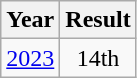<table class="wikitable" style="text-align:center">
<tr>
<th>Year</th>
<th>Result</th>
</tr>
<tr>
<td><a href='#'>2023</a></td>
<td>14th</td>
</tr>
</table>
